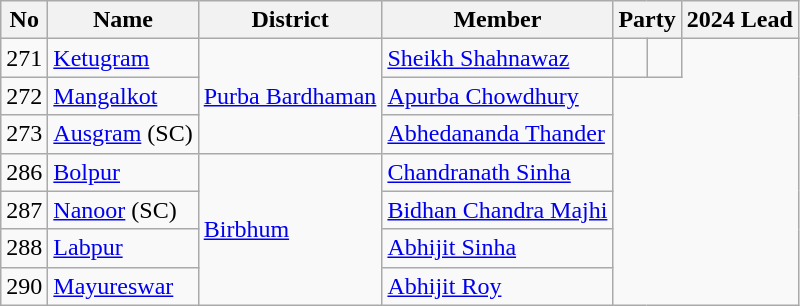<table class="wikitable sortable">
<tr>
<th>No</th>
<th>Name</th>
<th>District</th>
<th>Member</th>
<th colspan="2">Party</th>
<th colspan="2">2024 Lead</th>
</tr>
<tr>
<td>271</td>
<td><a href='#'>Ketugram</a></td>
<td rowspan="3"><a href='#'>Purba Bardhaman</a></td>
<td><a href='#'>Sheikh Shahnawaz</a></td>
<td></td>
<td></td>
</tr>
<tr>
<td>272</td>
<td><a href='#'>Mangalkot</a></td>
<td><a href='#'>Apurba Chowdhury</a></td>
</tr>
<tr>
<td>273</td>
<td><a href='#'>Ausgram</a> (SC)</td>
<td><a href='#'>Abhedananda Thander</a></td>
</tr>
<tr>
<td>286</td>
<td><a href='#'>Bolpur</a></td>
<td rowspan="4"><a href='#'>Birbhum</a></td>
<td><a href='#'>Chandranath Sinha</a></td>
</tr>
<tr>
<td>287</td>
<td><a href='#'>Nanoor</a> (SC)</td>
<td><a href='#'>Bidhan Chandra Majhi</a></td>
</tr>
<tr>
<td>288</td>
<td><a href='#'>Labpur</a></td>
<td><a href='#'>Abhijit Sinha</a></td>
</tr>
<tr>
<td>290</td>
<td><a href='#'>Mayureswar</a></td>
<td><a href='#'>Abhijit Roy</a></td>
</tr>
</table>
